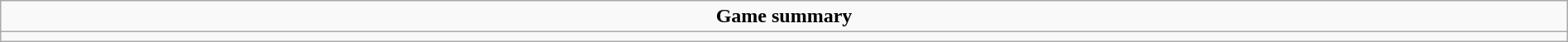<table role="presentation" class="wikitable mw-collapsible autocollapse" width=100%>
<tr>
<td align=center><strong>Game summary</strong></td>
</tr>
<tr>
<td></td>
</tr>
</table>
